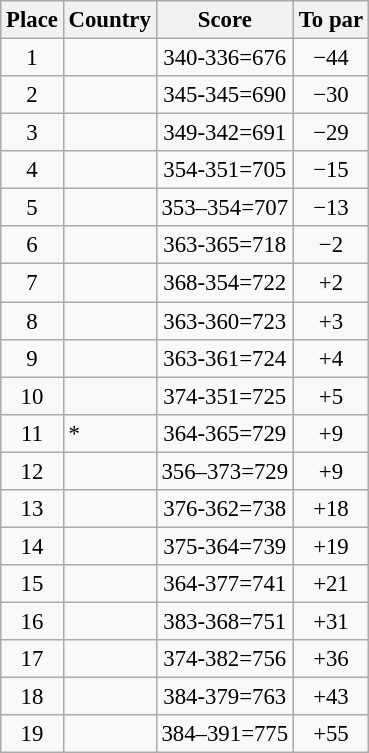<table class="wikitable" style="font-size:95%;">
<tr>
<th>Place</th>
<th>Country</th>
<th>Score</th>
<th>To par</th>
</tr>
<tr>
<td align=center>1</td>
<td></td>
<td align=center>340-336=676</td>
<td align=center>−44</td>
</tr>
<tr>
<td align=center>2</td>
<td></td>
<td align=center>345-345=690</td>
<td align=center>−30</td>
</tr>
<tr>
<td align=center>3</td>
<td></td>
<td align=center>349-342=691</td>
<td align=center>−29</td>
</tr>
<tr>
<td align=center>4</td>
<td></td>
<td align=center>354-351=705</td>
<td align=center>−15</td>
</tr>
<tr>
<td align=center>5</td>
<td></td>
<td align=center>353–354=707</td>
<td align=center>−13</td>
</tr>
<tr>
<td align=center>6</td>
<td></td>
<td align=center>363-365=718</td>
<td align=center>−2</td>
</tr>
<tr>
<td align=center>7</td>
<td></td>
<td align=center>368-354=722</td>
<td align=center>+2</td>
</tr>
<tr>
<td align=center>8</td>
<td></td>
<td align=center>363-360=723</td>
<td align=center>+3</td>
</tr>
<tr>
<td align=center>9</td>
<td></td>
<td align=center>363-361=724</td>
<td align=center>+4</td>
</tr>
<tr>
<td align=center>10</td>
<td></td>
<td align=center>374-351=725</td>
<td align=center>+5</td>
</tr>
<tr>
<td align=center>11</td>
<td>*</td>
<td align=center>364-365=729</td>
<td align=center>+9</td>
</tr>
<tr>
<td align=center>12</td>
<td></td>
<td align=center>356–373=729</td>
<td align=center>+9</td>
</tr>
<tr>
<td align=center>13</td>
<td></td>
<td align=center>376-362=738</td>
<td align=center>+18</td>
</tr>
<tr>
<td align=center>14</td>
<td></td>
<td align=center>375-364=739</td>
<td align=center>+19</td>
</tr>
<tr>
<td align=center>15</td>
<td></td>
<td align=center>364-377=741</td>
<td align=center>+21</td>
</tr>
<tr>
<td align=center>16</td>
<td></td>
<td align=center>383-368=751</td>
<td align=center>+31</td>
</tr>
<tr>
<td align=center>17</td>
<td></td>
<td align=center>374-382=756</td>
<td align=center>+36</td>
</tr>
<tr>
<td align=center>18</td>
<td></td>
<td align=center>384-379=763</td>
<td align=center>+43</td>
</tr>
<tr>
<td align=center>19</td>
<td></td>
<td align=center>384–391=775</td>
<td align=center>+55</td>
</tr>
</table>
